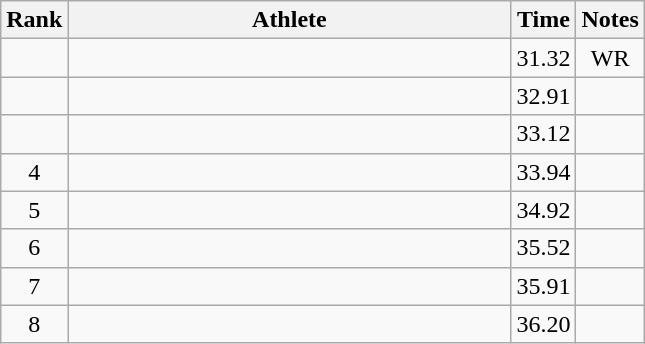<table class="wikitable" style="text-align:center">
<tr>
<th>Rank</th>
<th Style="width:18em">Athlete</th>
<th>Time</th>
<th>Notes</th>
</tr>
<tr>
<td></td>
<td style="text-align:left"></td>
<td>31.32</td>
<td>WR</td>
</tr>
<tr>
<td></td>
<td style="text-align:left"></td>
<td>32.91</td>
<td></td>
</tr>
<tr>
<td></td>
<td style="text-align:left"></td>
<td>33.12</td>
<td></td>
</tr>
<tr>
<td>4</td>
<td style="text-align:left"></td>
<td>33.94</td>
<td></td>
</tr>
<tr>
<td>5</td>
<td style="text-align:left"></td>
<td>34.92</td>
<td></td>
</tr>
<tr>
<td>6</td>
<td style="text-align:left"></td>
<td>35.52</td>
<td></td>
</tr>
<tr>
<td>7</td>
<td style="text-align:left"></td>
<td>35.91</td>
<td></td>
</tr>
<tr>
<td>8</td>
<td style="text-align:left"></td>
<td>36.20</td>
<td></td>
</tr>
</table>
